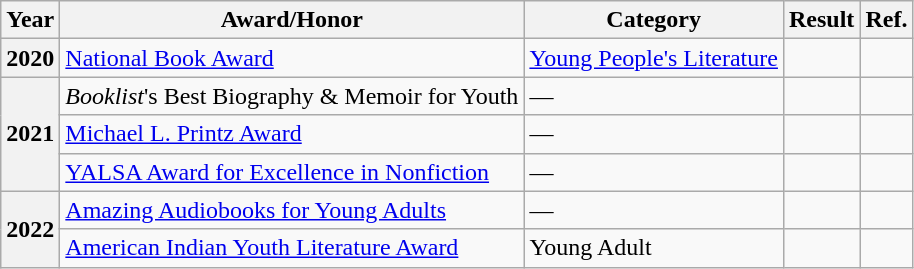<table class="wikitable sortable">
<tr>
<th>Year</th>
<th>Award/Honor</th>
<th>Category</th>
<th>Result</th>
<th>Ref.</th>
</tr>
<tr>
<th>2020</th>
<td><a href='#'>National Book Award</a></td>
<td><a href='#'>Young People's Literature</a></td>
<td></td>
<td></td>
</tr>
<tr>
<th rowspan="3">2021</th>
<td><em>Booklist</em>'s Best Biography & Memoir for Youth</td>
<td>—</td>
<td></td>
<td></td>
</tr>
<tr>
<td><a href='#'>Michael L. Printz Award</a></td>
<td>—</td>
<td></td>
<td></td>
</tr>
<tr>
<td><a href='#'>YALSA Award for Excellence in Nonfiction</a></td>
<td>—</td>
<td></td>
<td></td>
</tr>
<tr>
<th rowspan="2">2022</th>
<td><a href='#'>Amazing Audiobooks for Young Adults</a></td>
<td>—</td>
<td></td>
<td></td>
</tr>
<tr>
<td><a href='#'>American Indian Youth Literature Award</a></td>
<td>Young Adult</td>
<td></td>
<td></td>
</tr>
</table>
